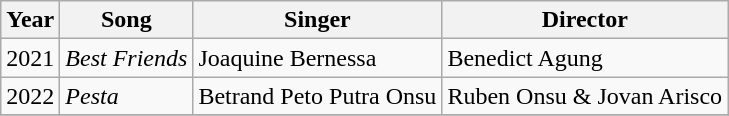<table class="wikitable">
<tr>
<th>Year</th>
<th>Song</th>
<th>Singer</th>
<th>Director</th>
</tr>
<tr>
<td>2021</td>
<td><em>Best Friends</em></td>
<td>Joaquine Bernessa</td>
<td>Benedict Agung</td>
</tr>
<tr>
<td rowspan="1">2022</td>
<td><em>Pesta</em></td>
<td>Betrand Peto Putra Onsu</td>
<td>Ruben Onsu & Jovan Arisco</td>
</tr>
<tr>
</tr>
</table>
